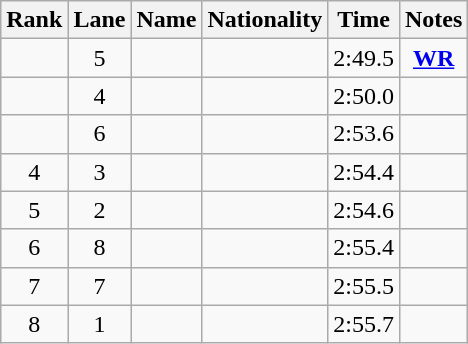<table class="wikitable sortable" style="text-align:center">
<tr>
<th>Rank</th>
<th>Lane</th>
<th>Name</th>
<th>Nationality</th>
<th>Time</th>
<th class="unsortable">Notes</th>
</tr>
<tr>
<td></td>
<td>5</td>
<td align="left"></td>
<td align="left"></td>
<td>2:49.5</td>
<td><strong><a href='#'>WR</a></strong></td>
</tr>
<tr>
<td></td>
<td>4</td>
<td align="left"></td>
<td align="left"></td>
<td>2:50.0</td>
<td></td>
</tr>
<tr>
<td></td>
<td>6</td>
<td align="left"></td>
<td align="left"></td>
<td>2:53.6</td>
<td></td>
</tr>
<tr>
<td>4</td>
<td>3</td>
<td align="left"></td>
<td align="left"></td>
<td>2:54.4</td>
<td></td>
</tr>
<tr>
<td>5</td>
<td>2</td>
<td align="left"></td>
<td align="left"></td>
<td>2:54.6</td>
<td></td>
</tr>
<tr>
<td>6</td>
<td>8</td>
<td align="left"></td>
<td align="left"></td>
<td>2:55.4</td>
<td></td>
</tr>
<tr>
<td>7</td>
<td>7</td>
<td align="left"></td>
<td align="left"></td>
<td>2:55.5</td>
<td></td>
</tr>
<tr>
<td>8</td>
<td>1</td>
<td align="left"></td>
<td align="left"></td>
<td>2:55.7</td>
<td></td>
</tr>
</table>
